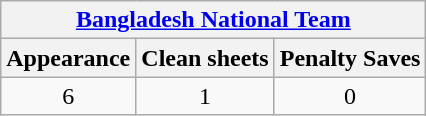<table class="wikitable" style="text-align:center">
<tr>
<th colspan=3><a href='#'>Bangladesh National Team</a></th>
</tr>
<tr>
<th>Appearance</th>
<th>Clean sheets</th>
<th>Penalty Saves</th>
</tr>
<tr>
<td>6</td>
<td>1</td>
<td>0</td>
</tr>
</table>
